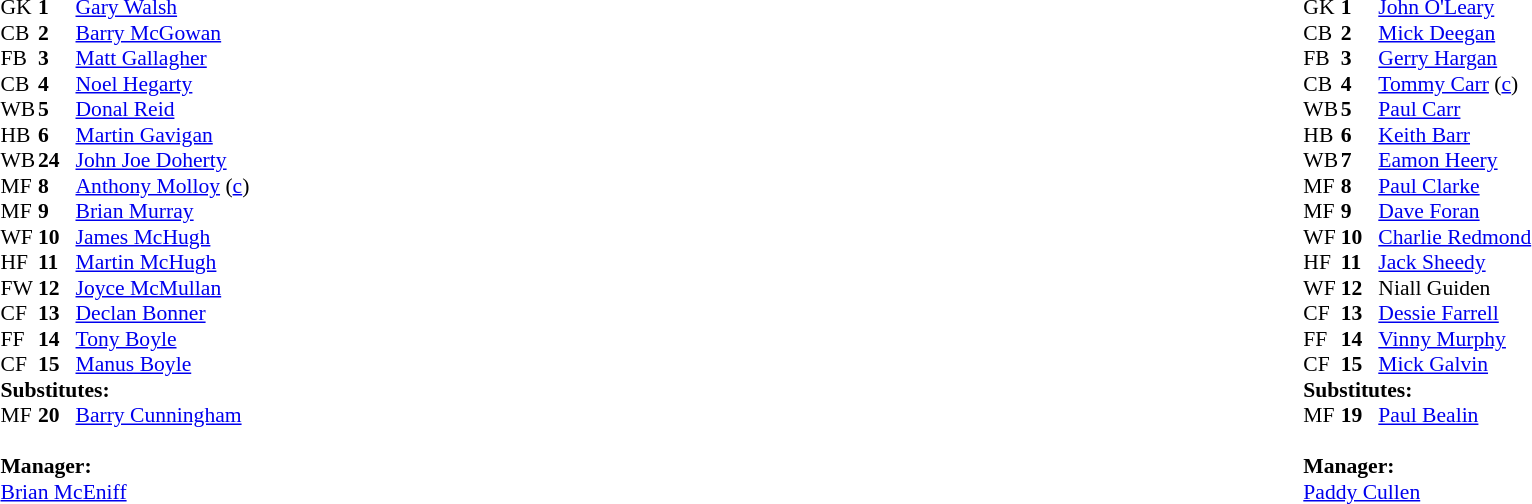<table style="width:100%;">
<tr>
<td style="vertical-align:top; width:50%"><br><table style="font-size:90%" cellspacing="0" cellpadding="0">
<tr>
<th width="25"></th>
<th width="25"></th>
</tr>
<tr>
<td>GK</td>
<td><strong>1</strong></td>
<td><a href='#'>Gary Walsh</a></td>
<td></td>
</tr>
<tr>
<td>CB</td>
<td><strong>2</strong></td>
<td><a href='#'>Barry McGowan</a></td>
<td></td>
</tr>
<tr>
<td>FB</td>
<td><strong>3</strong></td>
<td><a href='#'>Matt Gallagher</a></td>
<td></td>
</tr>
<tr>
<td>CB</td>
<td><strong>4</strong></td>
<td><a href='#'>Noel Hegarty</a></td>
<td></td>
</tr>
<tr>
<td>WB</td>
<td><strong>5</strong></td>
<td><a href='#'>Donal Reid</a></td>
<td></td>
</tr>
<tr>
<td>HB</td>
<td><strong>6</strong></td>
<td><a href='#'>Martin Gavigan</a></td>
<td></td>
</tr>
<tr>
<td>WB</td>
<td><strong>24</strong></td>
<td><a href='#'>John Joe Doherty</a></td>
<td></td>
</tr>
<tr>
<td>MF</td>
<td><strong>8</strong></td>
<td><a href='#'>Anthony Molloy</a> (<a href='#'>c</a>)</td>
<td></td>
</tr>
<tr>
<td>MF</td>
<td><strong>9</strong></td>
<td><a href='#'>Brian Murray</a></td>
<td></td>
</tr>
<tr>
<td>WF</td>
<td><strong>10</strong></td>
<td><a href='#'>James McHugh</a></td>
<td></td>
</tr>
<tr>
<td>HF</td>
<td><strong>11</strong></td>
<td><a href='#'>Martin McHugh</a></td>
<td></td>
</tr>
<tr>
<td>FW</td>
<td><strong>12</strong></td>
<td><a href='#'>Joyce McMullan</a></td>
<td></td>
</tr>
<tr>
<td>CF</td>
<td><strong>13</strong></td>
<td><a href='#'>Declan Bonner</a></td>
<td></td>
</tr>
<tr>
<td>FF</td>
<td><strong>14</strong></td>
<td><a href='#'>Tony Boyle</a></td>
<td></td>
</tr>
<tr>
<td>CF</td>
<td><strong>15</strong></td>
<td><a href='#'>Manus Boyle</a></td>
<td></td>
</tr>
<tr>
<td colspan=4><strong>Substitutes:</strong></td>
</tr>
<tr>
<td>MF</td>
<td><strong>20</strong></td>
<td><a href='#'>Barry Cunningham</a></td>
<td></td>
</tr>
<tr>
<td colspan=3><br><strong>Manager:</strong></td>
</tr>
<tr>
<td colspan="4"><a href='#'>Brian McEniff</a></td>
</tr>
</table>
</td>
<td style="vertical-align:top; width:50%"><br><table cellspacing="0" cellpadding="0" style="font-size:90%; margin:auto">
<tr>
<th width="25"></th>
<th width="25"></th>
</tr>
<tr>
<td>GK</td>
<td><strong>1</strong></td>
<td><a href='#'>John O'Leary</a></td>
<td></td>
</tr>
<tr>
<td>CB</td>
<td><strong>2</strong></td>
<td><a href='#'>Mick Deegan</a></td>
<td></td>
</tr>
<tr>
<td>FB</td>
<td><strong>3</strong></td>
<td><a href='#'>Gerry Hargan</a></td>
<td></td>
</tr>
<tr>
<td>CB</td>
<td><strong>4</strong></td>
<td><a href='#'>Tommy Carr</a> (<a href='#'>c</a>)</td>
<td></td>
</tr>
<tr>
<td>WB</td>
<td><strong>5</strong></td>
<td><a href='#'>Paul Carr</a></td>
<td></td>
</tr>
<tr>
<td>HB</td>
<td><strong>6</strong></td>
<td><a href='#'>Keith Barr</a></td>
<td></td>
</tr>
<tr>
<td>WB</td>
<td><strong>7</strong></td>
<td><a href='#'>Eamon Heery</a></td>
<td></td>
</tr>
<tr>
<td>MF</td>
<td><strong>8</strong></td>
<td><a href='#'>Paul Clarke</a></td>
<td></td>
</tr>
<tr>
<td>MF</td>
<td><strong>9</strong></td>
<td><a href='#'>Dave Foran</a></td>
<td></td>
</tr>
<tr>
<td>WF</td>
<td><strong>10</strong></td>
<td><a href='#'>Charlie Redmond</a></td>
<td></td>
</tr>
<tr>
<td>HF</td>
<td><strong>11</strong></td>
<td><a href='#'>Jack Sheedy</a></td>
<td></td>
</tr>
<tr>
<td>WF</td>
<td><strong>12</strong></td>
<td>Niall Guiden</td>
<td></td>
</tr>
<tr>
<td>CF</td>
<td><strong>13</strong></td>
<td><a href='#'>Dessie Farrell</a></td>
<td></td>
</tr>
<tr>
<td>FF</td>
<td><strong>14</strong></td>
<td><a href='#'>Vinny Murphy</a></td>
<td></td>
</tr>
<tr>
<td>CF</td>
<td><strong>15</strong></td>
<td><a href='#'>Mick Galvin</a></td>
<td></td>
</tr>
<tr>
<td colspan=3><strong>Substitutes:</strong></td>
</tr>
<tr>
<td>MF</td>
<td><strong>19</strong></td>
<td><a href='#'>Paul Bealin</a></td>
<td></td>
</tr>
<tr>
<td colspan=3><br><strong>Manager:</strong></td>
</tr>
<tr>
<td colspan="4"><a href='#'>Paddy Cullen</a></td>
</tr>
<tr>
</tr>
</table>
</td>
</tr>
<tr>
</tr>
</table>
